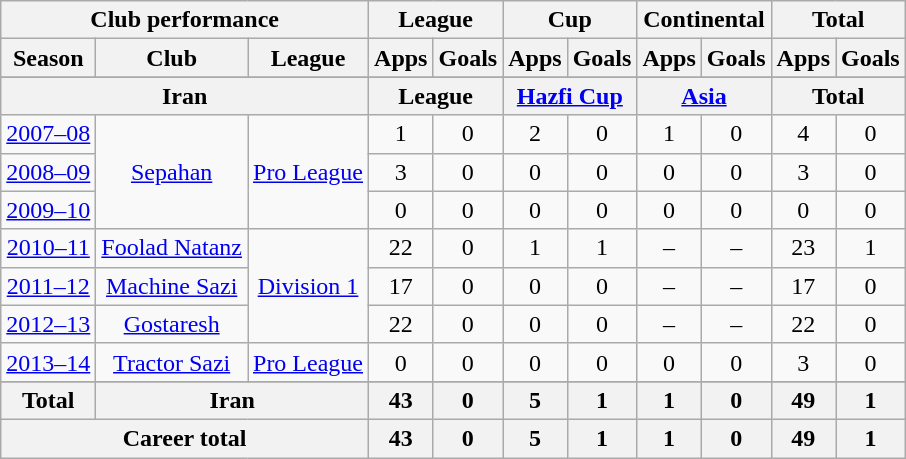<table class="wikitable" style="text-align:center">
<tr>
<th colspan=3>Club performance</th>
<th colspan=2>League</th>
<th colspan=2>Cup</th>
<th colspan=2>Continental</th>
<th colspan=2>Total</th>
</tr>
<tr>
<th>Season</th>
<th>Club</th>
<th>League</th>
<th>Apps</th>
<th>Goals</th>
<th>Apps</th>
<th>Goals</th>
<th>Apps</th>
<th>Goals</th>
<th>Apps</th>
<th>Goals</th>
</tr>
<tr>
</tr>
<tr>
<th colspan=3>Iran</th>
<th colspan=2>League</th>
<th colspan=2><a href='#'>Hazfi Cup</a></th>
<th colspan=2><a href='#'>Asia</a></th>
<th colspan=2>Total</th>
</tr>
<tr>
<td><a href='#'>2007–08</a></td>
<td rowspan="3"><a href='#'>Sepahan</a></td>
<td rowspan="3"><a href='#'>Pro League</a></td>
<td>1</td>
<td>0</td>
<td>2</td>
<td>0</td>
<td>1</td>
<td>0</td>
<td>4</td>
<td>0</td>
</tr>
<tr>
<td><a href='#'>2008–09</a></td>
<td>3</td>
<td>0</td>
<td>0</td>
<td>0</td>
<td>0</td>
<td>0</td>
<td>3</td>
<td>0</td>
</tr>
<tr>
<td><a href='#'>2009–10</a></td>
<td>0</td>
<td>0</td>
<td>0</td>
<td>0</td>
<td>0</td>
<td>0</td>
<td>0</td>
<td>0</td>
</tr>
<tr>
<td><a href='#'>2010–11</a></td>
<td rowspan="1"><a href='#'>Foolad Natanz</a></td>
<td rowspan="3"><a href='#'>Division 1</a></td>
<td>22</td>
<td>0</td>
<td>1</td>
<td>1</td>
<td>–</td>
<td>–</td>
<td>23</td>
<td>1</td>
</tr>
<tr>
<td><a href='#'>2011–12</a></td>
<td rowspan="1"><a href='#'>Machine Sazi</a></td>
<td>17</td>
<td>0</td>
<td>0</td>
<td>0</td>
<td>–</td>
<td>–</td>
<td>17</td>
<td>0</td>
</tr>
<tr>
<td><a href='#'>2012–13</a></td>
<td rowspan="1"><a href='#'>Gostaresh</a></td>
<td>22</td>
<td>0</td>
<td>0</td>
<td>0</td>
<td>–</td>
<td>–</td>
<td>22</td>
<td>0</td>
</tr>
<tr>
<td><a href='#'>2013–14</a></td>
<td rowspan="1"><a href='#'>Tractor Sazi</a></td>
<td rowspan="1"><a href='#'>Pro League</a></td>
<td>0</td>
<td>0</td>
<td>0</td>
<td>0</td>
<td>0</td>
<td>0</td>
<td>3</td>
<td>0</td>
</tr>
<tr>
</tr>
<tr>
<th rowspan=1>Total</th>
<th colspan=2>Iran</th>
<th>43</th>
<th>0</th>
<th>5</th>
<th>1</th>
<th>1</th>
<th>0</th>
<th>49</th>
<th>1</th>
</tr>
<tr>
<th colspan=3>Career total</th>
<th>43</th>
<th>0</th>
<th>5</th>
<th>1</th>
<th>1</th>
<th>0</th>
<th>49</th>
<th>1</th>
</tr>
</table>
